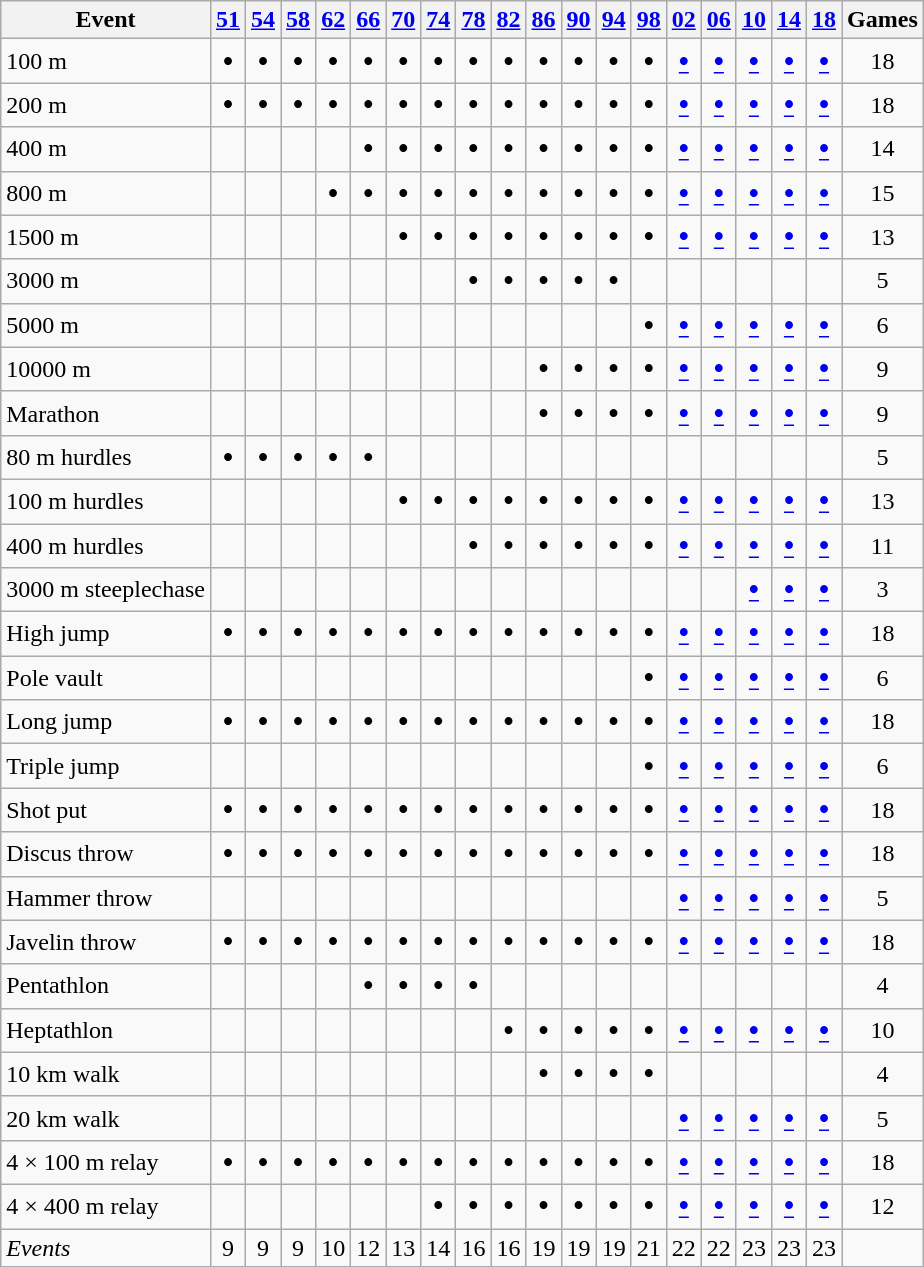<table class="wikitable" style="text-align:center">
<tr>
<th>Event</th>
<th><a href='#'>51</a></th>
<th><a href='#'>54</a></th>
<th><a href='#'>58</a></th>
<th><a href='#'>62</a></th>
<th><a href='#'>66</a></th>
<th><a href='#'>70</a></th>
<th><a href='#'>74</a></th>
<th><a href='#'>78</a></th>
<th><a href='#'>82</a></th>
<th><a href='#'>86</a></th>
<th><a href='#'>90</a></th>
<th><a href='#'>94</a></th>
<th><a href='#'>98</a></th>
<th><a href='#'>02</a></th>
<th><a href='#'>06</a></th>
<th><a href='#'>10</a></th>
<th><a href='#'>14</a></th>
<th><a href='#'>18</a></th>
<th>Games</th>
</tr>
<tr>
<td align=left>100 m</td>
<td><big><strong>•</strong></big></td>
<td><big><strong>•</strong></big></td>
<td><big><strong>•</strong></big></td>
<td><big><strong>•</strong></big></td>
<td><big><strong>•</strong></big></td>
<td><big><strong>•</strong></big></td>
<td><big><strong>•</strong></big></td>
<td><big><strong>•</strong></big></td>
<td><big><strong>•</strong></big></td>
<td><big><strong>•</strong></big></td>
<td><big><strong>•</strong></big></td>
<td><big><strong>•</strong></big></td>
<td><big><strong>•</strong></big></td>
<td><big><strong><a href='#'>•</a></strong></big></td>
<td><big><strong><a href='#'>•</a></strong></big></td>
<td><big><strong><a href='#'>•</a></strong></big></td>
<td><big><strong><a href='#'>•</a></strong></big></td>
<td><big><strong><a href='#'>•</a></strong></big></td>
<td>18</td>
</tr>
<tr>
<td align=left>200 m</td>
<td><big><strong>•</strong></big></td>
<td><big><strong>•</strong></big></td>
<td><big><strong>•</strong></big></td>
<td><big><strong>•</strong></big></td>
<td><big><strong>•</strong></big></td>
<td><big><strong>•</strong></big></td>
<td><big><strong>•</strong></big></td>
<td><big><strong>•</strong></big></td>
<td><big><strong>•</strong></big></td>
<td><big><strong>•</strong></big></td>
<td><big><strong>•</strong></big></td>
<td><big><strong>•</strong></big></td>
<td><big><strong>•</strong></big></td>
<td><big><strong><a href='#'>•</a></strong></big></td>
<td><big><strong><a href='#'>•</a></strong></big></td>
<td><big><strong><a href='#'>•</a></strong></big></td>
<td><big><strong><a href='#'>•</a></strong></big></td>
<td><big><strong><a href='#'>•</a></strong></big></td>
<td>18</td>
</tr>
<tr>
<td align=left>400 m</td>
<td></td>
<td></td>
<td></td>
<td></td>
<td><big><strong>•</strong></big></td>
<td><big><strong>•</strong></big></td>
<td><big><strong>•</strong></big></td>
<td><big><strong>•</strong></big></td>
<td><big><strong>•</strong></big></td>
<td><big><strong>•</strong></big></td>
<td><big><strong>•</strong></big></td>
<td><big><strong>•</strong></big></td>
<td><big><strong>•</strong></big></td>
<td><big><strong><a href='#'>•</a></strong></big></td>
<td><big><strong><a href='#'>•</a></strong></big></td>
<td><big><strong><a href='#'>•</a></strong></big></td>
<td><big><strong><a href='#'>•</a></strong></big></td>
<td><big><strong><a href='#'>•</a></strong></big></td>
<td>14</td>
</tr>
<tr>
<td align=left>800 m</td>
<td></td>
<td></td>
<td></td>
<td><big><strong>•</strong></big></td>
<td><big><strong>•</strong></big></td>
<td><big><strong>•</strong></big></td>
<td><big><strong>•</strong></big></td>
<td><big><strong>•</strong></big></td>
<td><big><strong>•</strong></big></td>
<td><big><strong>•</strong></big></td>
<td><big><strong>•</strong></big></td>
<td><big><strong>•</strong></big></td>
<td><big><strong>•</strong></big></td>
<td><big><strong><a href='#'>•</a></strong></big></td>
<td><big><strong><a href='#'>•</a></strong></big></td>
<td><big><strong><a href='#'>•</a></strong></big></td>
<td><big><strong><a href='#'>•</a></strong></big></td>
<td><big><strong><a href='#'>•</a></strong></big></td>
<td>15</td>
</tr>
<tr>
<td align=left>1500 m</td>
<td></td>
<td></td>
<td></td>
<td></td>
<td></td>
<td><big><strong>•</strong></big></td>
<td><big><strong>•</strong></big></td>
<td><big><strong>•</strong></big></td>
<td><big><strong>•</strong></big></td>
<td><big><strong>•</strong></big></td>
<td><big><strong>•</strong></big></td>
<td><big><strong>•</strong></big></td>
<td><big><strong>•</strong></big></td>
<td><big><strong><a href='#'>•</a></strong></big></td>
<td><big><strong><a href='#'>•</a></strong></big></td>
<td><big><strong><a href='#'>•</a></strong></big></td>
<td><big><strong><a href='#'>•</a></strong></big></td>
<td><big><strong><a href='#'>•</a></strong></big></td>
<td>13</td>
</tr>
<tr>
<td align=left>3000 m</td>
<td></td>
<td></td>
<td></td>
<td></td>
<td></td>
<td></td>
<td></td>
<td><big><strong>•</strong></big></td>
<td><big><strong>•</strong></big></td>
<td><big><strong>•</strong></big></td>
<td><big><strong>•</strong></big></td>
<td><big><strong>•</strong></big></td>
<td></td>
<td></td>
<td></td>
<td></td>
<td></td>
<td></td>
<td>5</td>
</tr>
<tr>
<td align=left>5000 m</td>
<td></td>
<td></td>
<td></td>
<td></td>
<td></td>
<td></td>
<td></td>
<td></td>
<td></td>
<td></td>
<td></td>
<td></td>
<td><big><strong>•</strong></big></td>
<td><big><strong><a href='#'>•</a></strong></big></td>
<td><big><strong><a href='#'>•</a></strong></big></td>
<td><big><strong><a href='#'>•</a></strong></big></td>
<td><big><strong><a href='#'>•</a></strong></big></td>
<td><big><strong><a href='#'>•</a></strong></big></td>
<td>6</td>
</tr>
<tr>
<td align=left>10000 m</td>
<td></td>
<td></td>
<td></td>
<td></td>
<td></td>
<td></td>
<td></td>
<td></td>
<td></td>
<td><big><strong>•</strong></big></td>
<td><big><strong>•</strong></big></td>
<td><big><strong>•</strong></big></td>
<td><big><strong>•</strong></big></td>
<td><big><strong><a href='#'>•</a></strong></big></td>
<td><big><strong><a href='#'>•</a></strong></big></td>
<td><big><strong><a href='#'>•</a></strong></big></td>
<td><big><strong><a href='#'>•</a></strong></big></td>
<td><big><strong><a href='#'>•</a></strong></big></td>
<td>9</td>
</tr>
<tr>
<td align=left>Marathon</td>
<td></td>
<td></td>
<td></td>
<td></td>
<td></td>
<td></td>
<td></td>
<td></td>
<td></td>
<td><big><strong>•</strong></big></td>
<td><big><strong>•</strong></big></td>
<td><big><strong>•</strong></big></td>
<td><big><strong>•</strong></big></td>
<td><big><strong><a href='#'>•</a></strong></big></td>
<td><big><strong><a href='#'>•</a></strong></big></td>
<td><big><strong><a href='#'>•</a></strong></big></td>
<td><big><strong><a href='#'>•</a></strong></big></td>
<td><big><strong><a href='#'>•</a></strong></big></td>
<td>9</td>
</tr>
<tr>
<td align=left>80 m hurdles</td>
<td><big><strong>•</strong></big></td>
<td><big><strong>•</strong></big></td>
<td><big><strong>•</strong></big></td>
<td><big><strong>•</strong></big></td>
<td><big><strong>•</strong></big></td>
<td></td>
<td></td>
<td></td>
<td></td>
<td></td>
<td></td>
<td></td>
<td></td>
<td></td>
<td></td>
<td></td>
<td></td>
<td></td>
<td>5</td>
</tr>
<tr>
<td align=left>100 m hurdles</td>
<td></td>
<td></td>
<td></td>
<td></td>
<td></td>
<td><big><strong>•</strong></big></td>
<td><big><strong>•</strong></big></td>
<td><big><strong>•</strong></big></td>
<td><big><strong>•</strong></big></td>
<td><big><strong>•</strong></big></td>
<td><big><strong>•</strong></big></td>
<td><big><strong>•</strong></big></td>
<td><big><strong>•</strong></big></td>
<td><big><strong><a href='#'>•</a></strong></big></td>
<td><big><strong><a href='#'>•</a></strong></big></td>
<td><big><strong><a href='#'>•</a></strong></big></td>
<td><big><strong><a href='#'>•</a></strong></big></td>
<td><big><strong><a href='#'>•</a></strong></big></td>
<td>13</td>
</tr>
<tr>
<td align=left>400 m hurdles</td>
<td></td>
<td></td>
<td></td>
<td></td>
<td></td>
<td></td>
<td></td>
<td><big><strong>•</strong></big></td>
<td><big><strong>•</strong></big></td>
<td><big><strong>•</strong></big></td>
<td><big><strong>•</strong></big></td>
<td><big><strong>•</strong></big></td>
<td><big><strong>•</strong></big></td>
<td><big><strong><a href='#'>•</a></strong></big></td>
<td><big><strong><a href='#'>•</a></strong></big></td>
<td><big><strong><a href='#'>•</a></strong></big></td>
<td><big><strong><a href='#'>•</a></strong></big></td>
<td><big><strong><a href='#'>•</a></strong></big></td>
<td>11</td>
</tr>
<tr>
<td align=left>3000 m steeplechase</td>
<td></td>
<td></td>
<td></td>
<td></td>
<td></td>
<td></td>
<td></td>
<td></td>
<td></td>
<td></td>
<td></td>
<td></td>
<td></td>
<td></td>
<td></td>
<td><big><strong><a href='#'>•</a></strong></big></td>
<td><big><strong><a href='#'>•</a></strong></big></td>
<td><big><strong><a href='#'>•</a></strong></big></td>
<td>3</td>
</tr>
<tr>
<td align=left>High jump</td>
<td><big><strong>•</strong></big></td>
<td><big><strong>•</strong></big></td>
<td><big><strong>•</strong></big></td>
<td><big><strong>•</strong></big></td>
<td><big><strong>•</strong></big></td>
<td><big><strong>•</strong></big></td>
<td><big><strong>•</strong></big></td>
<td><big><strong>•</strong></big></td>
<td><big><strong>•</strong></big></td>
<td><big><strong>•</strong></big></td>
<td><big><strong>•</strong></big></td>
<td><big><strong>•</strong></big></td>
<td><big><strong>•</strong></big></td>
<td><big><strong><a href='#'>•</a></strong></big></td>
<td><big><strong><a href='#'>•</a></strong></big></td>
<td><big><strong><a href='#'>•</a></strong></big></td>
<td><big><strong><a href='#'>•</a></strong></big></td>
<td><big><strong><a href='#'>•</a></strong></big></td>
<td>18</td>
</tr>
<tr>
<td align=left>Pole vault</td>
<td></td>
<td></td>
<td></td>
<td></td>
<td></td>
<td></td>
<td></td>
<td></td>
<td></td>
<td></td>
<td></td>
<td></td>
<td><big><strong>•</strong></big></td>
<td><big><strong><a href='#'>•</a></strong></big></td>
<td><big><strong><a href='#'>•</a></strong></big></td>
<td><big><strong><a href='#'>•</a></strong></big></td>
<td><big><strong><a href='#'>•</a></strong></big></td>
<td><big><strong><a href='#'>•</a></strong></big></td>
<td>6</td>
</tr>
<tr>
<td align=left>Long jump</td>
<td><big><strong>•</strong></big></td>
<td><big><strong>•</strong></big></td>
<td><big><strong>•</strong></big></td>
<td><big><strong>•</strong></big></td>
<td><big><strong>•</strong></big></td>
<td><big><strong>•</strong></big></td>
<td><big><strong>•</strong></big></td>
<td><big><strong>•</strong></big></td>
<td><big><strong>•</strong></big></td>
<td><big><strong>•</strong></big></td>
<td><big><strong>•</strong></big></td>
<td><big><strong>•</strong></big></td>
<td><big><strong>•</strong></big></td>
<td><big><strong><a href='#'>•</a></strong></big></td>
<td><big><strong><a href='#'>•</a></strong></big></td>
<td><big><strong><a href='#'>•</a></strong></big></td>
<td><big><strong><a href='#'>•</a></strong></big></td>
<td><big><strong><a href='#'>•</a></strong></big></td>
<td>18</td>
</tr>
<tr>
<td align=left>Triple jump</td>
<td></td>
<td></td>
<td></td>
<td></td>
<td></td>
<td></td>
<td></td>
<td></td>
<td></td>
<td></td>
<td></td>
<td></td>
<td><big><strong>•</strong></big></td>
<td><big><strong><a href='#'>•</a></strong></big></td>
<td><big><strong><a href='#'>•</a></strong></big></td>
<td><big><strong><a href='#'>•</a></strong></big></td>
<td><big><strong><a href='#'>•</a></strong></big></td>
<td><big><strong><a href='#'>•</a></strong></big></td>
<td>6</td>
</tr>
<tr>
<td align=left>Shot put</td>
<td><big><strong>•</strong></big></td>
<td><big><strong>•</strong></big></td>
<td><big><strong>•</strong></big></td>
<td><big><strong>•</strong></big></td>
<td><big><strong>•</strong></big></td>
<td><big><strong>•</strong></big></td>
<td><big><strong>•</strong></big></td>
<td><big><strong>•</strong></big></td>
<td><big><strong>•</strong></big></td>
<td><big><strong>•</strong></big></td>
<td><big><strong>•</strong></big></td>
<td><big><strong>•</strong></big></td>
<td><big><strong>•</strong></big></td>
<td><big><strong><a href='#'>•</a></strong></big></td>
<td><big><strong><a href='#'>•</a></strong></big></td>
<td><big><strong><a href='#'>•</a></strong></big></td>
<td><big><strong><a href='#'>•</a></strong></big></td>
<td><big><strong><a href='#'>•</a></strong></big></td>
<td>18</td>
</tr>
<tr>
<td align=left>Discus throw</td>
<td><big><strong>•</strong></big></td>
<td><big><strong>•</strong></big></td>
<td><big><strong>•</strong></big></td>
<td><big><strong>•</strong></big></td>
<td><big><strong>•</strong></big></td>
<td><big><strong>•</strong></big></td>
<td><big><strong>•</strong></big></td>
<td><big><strong>•</strong></big></td>
<td><big><strong>•</strong></big></td>
<td><big><strong>•</strong></big></td>
<td><big><strong>•</strong></big></td>
<td><big><strong>•</strong></big></td>
<td><big><strong>•</strong></big></td>
<td><big><strong><a href='#'>•</a></strong></big></td>
<td><big><strong><a href='#'>•</a></strong></big></td>
<td><big><strong><a href='#'>•</a></strong></big></td>
<td><big><strong><a href='#'>•</a></strong></big></td>
<td><big><strong><a href='#'>•</a></strong></big></td>
<td>18</td>
</tr>
<tr>
<td align=left>Hammer throw</td>
<td></td>
<td></td>
<td></td>
<td></td>
<td></td>
<td></td>
<td></td>
<td></td>
<td></td>
<td></td>
<td></td>
<td></td>
<td></td>
<td><big><strong><a href='#'>•</a></strong></big></td>
<td><big><strong><a href='#'>•</a></strong></big></td>
<td><big><strong><a href='#'>•</a></strong></big></td>
<td><big><strong><a href='#'>•</a></strong></big></td>
<td><big><strong><a href='#'>•</a></strong></big></td>
<td>5</td>
</tr>
<tr>
<td align=left>Javelin throw</td>
<td><big><strong>•</strong></big></td>
<td><big><strong>•</strong></big></td>
<td><big><strong>•</strong></big></td>
<td><big><strong>•</strong></big></td>
<td><big><strong>•</strong></big></td>
<td><big><strong>•</strong></big></td>
<td><big><strong>•</strong></big></td>
<td><big><strong>•</strong></big></td>
<td><big><strong>•</strong></big></td>
<td><big><strong>•</strong></big></td>
<td><big><strong>•</strong></big></td>
<td><big><strong>•</strong></big></td>
<td><big><strong>•</strong></big></td>
<td><big><strong><a href='#'>•</a></strong></big></td>
<td><big><strong><a href='#'>•</a></strong></big></td>
<td><big><strong><a href='#'>•</a></strong></big></td>
<td><big><strong><a href='#'>•</a></strong></big></td>
<td><big><strong><a href='#'>•</a></strong></big></td>
<td>18</td>
</tr>
<tr>
<td align=left>Pentathlon</td>
<td></td>
<td></td>
<td></td>
<td></td>
<td><big><strong>•</strong></big></td>
<td><big><strong>•</strong></big></td>
<td><big><strong>•</strong></big></td>
<td><big><strong>•</strong></big></td>
<td></td>
<td></td>
<td></td>
<td></td>
<td></td>
<td></td>
<td></td>
<td></td>
<td></td>
<td></td>
<td>4</td>
</tr>
<tr>
<td align=left>Heptathlon</td>
<td></td>
<td></td>
<td></td>
<td></td>
<td></td>
<td></td>
<td></td>
<td></td>
<td><big><strong>•</strong></big></td>
<td><big><strong>•</strong></big></td>
<td><big><strong>•</strong></big></td>
<td><big><strong>•</strong></big></td>
<td><big><strong>•</strong></big></td>
<td><big><strong><a href='#'>•</a></strong></big></td>
<td><big><strong><a href='#'>•</a></strong></big></td>
<td><big><strong><a href='#'>•</a></strong></big></td>
<td><big><strong><a href='#'>•</a></strong></big></td>
<td><big><strong><a href='#'>•</a></strong></big></td>
<td>10</td>
</tr>
<tr>
<td align=left>10 km walk</td>
<td></td>
<td></td>
<td></td>
<td></td>
<td></td>
<td></td>
<td></td>
<td></td>
<td></td>
<td><big><strong>•</strong></big></td>
<td><big><strong>•</strong></big></td>
<td><big><strong>•</strong></big></td>
<td><big><strong>•</strong></big></td>
<td></td>
<td></td>
<td></td>
<td></td>
<td></td>
<td>4</td>
</tr>
<tr>
<td align=left>20 km walk</td>
<td></td>
<td></td>
<td></td>
<td></td>
<td></td>
<td></td>
<td></td>
<td></td>
<td></td>
<td></td>
<td></td>
<td></td>
<td></td>
<td><big><strong><a href='#'>•</a></strong></big></td>
<td><big><strong><a href='#'>•</a></strong></big></td>
<td><big><strong><a href='#'>•</a></strong></big></td>
<td><big><strong><a href='#'>•</a></strong></big></td>
<td><big><strong><a href='#'>•</a></strong></big></td>
<td>5</td>
</tr>
<tr>
<td align=left>4 × 100 m relay</td>
<td><big><strong>•</strong></big></td>
<td><big><strong>•</strong></big></td>
<td><big><strong>•</strong></big></td>
<td><big><strong>•</strong></big></td>
<td><big><strong>•</strong></big></td>
<td><big><strong>•</strong></big></td>
<td><big><strong>•</strong></big></td>
<td><big><strong>•</strong></big></td>
<td><big><strong>•</strong></big></td>
<td><big><strong>•</strong></big></td>
<td><big><strong>•</strong></big></td>
<td><big><strong>•</strong></big></td>
<td><big><strong>•</strong></big></td>
<td><big><strong><a href='#'>•</a></strong></big></td>
<td><big><strong><a href='#'>•</a></strong></big></td>
<td><big><strong><a href='#'>•</a></strong></big></td>
<td><big><strong><a href='#'>•</a></strong></big></td>
<td><big><strong><a href='#'>•</a></strong></big></td>
<td>18</td>
</tr>
<tr>
<td align=left>4 × 400 m relay</td>
<td></td>
<td></td>
<td></td>
<td></td>
<td></td>
<td></td>
<td><big><strong>•</strong></big></td>
<td><big><strong>•</strong></big></td>
<td><big><strong>•</strong></big></td>
<td><big><strong>•</strong></big></td>
<td><big><strong>•</strong></big></td>
<td><big><strong>•</strong></big></td>
<td><big><strong>•</strong></big></td>
<td><big><strong><a href='#'>•</a></strong></big></td>
<td><big><strong><a href='#'>•</a></strong></big></td>
<td><big><strong><a href='#'>•</a></strong></big></td>
<td><big><strong><a href='#'>•</a></strong></big></td>
<td><big><strong><a href='#'>•</a></strong></big></td>
<td>12</td>
</tr>
<tr>
<td align=left><em>Events</em></td>
<td>9</td>
<td>9</td>
<td>9</td>
<td>10</td>
<td>12</td>
<td>13</td>
<td>14</td>
<td>16</td>
<td>16</td>
<td>19</td>
<td>19</td>
<td>19</td>
<td>21</td>
<td>22</td>
<td>22</td>
<td>23</td>
<td>23</td>
<td>23</td>
<td></td>
</tr>
</table>
